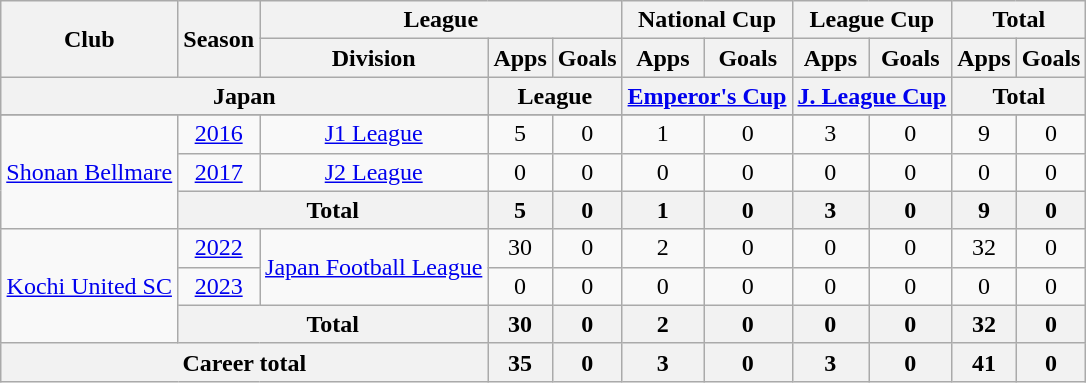<table class="wikitable" style="text-align:center">
<tr>
<th rowspan=2>Club</th>
<th rowspan=2>Season</th>
<th colspan=3>League</th>
<th colspan=2>National Cup</th>
<th colspan=2>League Cup</th>
<th colspan=2>Total</th>
</tr>
<tr>
<th>Division</th>
<th>Apps</th>
<th>Goals</th>
<th>Apps</th>
<th>Goals</th>
<th>Apps</th>
<th>Goals</th>
<th>Apps</th>
<th>Goals</th>
</tr>
<tr>
<th colspan=3>Japan</th>
<th colspan=2>League</th>
<th colspan=2><a href='#'>Emperor's Cup</a></th>
<th colspan=2><a href='#'>J. League Cup</a></th>
<th colspan=2>Total</th>
</tr>
<tr>
</tr>
<tr>
<td rowspan="3"><a href='#'>Shonan Bellmare</a></td>
<td><a href='#'>2016</a></td>
<td><a href='#'>J1 League</a></td>
<td>5</td>
<td>0</td>
<td>1</td>
<td>0</td>
<td>3</td>
<td>0</td>
<td>9</td>
<td>0</td>
</tr>
<tr>
<td><a href='#'>2017</a></td>
<td><a href='#'>J2 League</a></td>
<td>0</td>
<td>0</td>
<td>0</td>
<td>0</td>
<td>0</td>
<td>0</td>
<td>0</td>
<td>0</td>
</tr>
<tr>
<th colspan=2>Total</th>
<th>5</th>
<th>0</th>
<th>1</th>
<th>0</th>
<th>3</th>
<th>0</th>
<th>9</th>
<th>0</th>
</tr>
<tr>
<td rowspan="3"><a href='#'>Kochi United SC</a></td>
<td><a href='#'>2022</a></td>
<td rowspan="2"><a href='#'>Japan Football League</a></td>
<td>30</td>
<td>0</td>
<td>2</td>
<td>0</td>
<td>0</td>
<td>0</td>
<td>32</td>
<td>0</td>
</tr>
<tr>
<td><a href='#'>2023</a></td>
<td>0</td>
<td>0</td>
<td>0</td>
<td>0</td>
<td>0</td>
<td>0</td>
<td>0</td>
<td>0</td>
</tr>
<tr>
<th colspan=2>Total</th>
<th>30</th>
<th>0</th>
<th>2</th>
<th>0</th>
<th>0</th>
<th>0</th>
<th>32</th>
<th>0</th>
</tr>
<tr>
<th colspan=3>Career total</th>
<th>35</th>
<th>0</th>
<th>3</th>
<th>0</th>
<th>3</th>
<th>0</th>
<th>41</th>
<th>0</th>
</tr>
</table>
